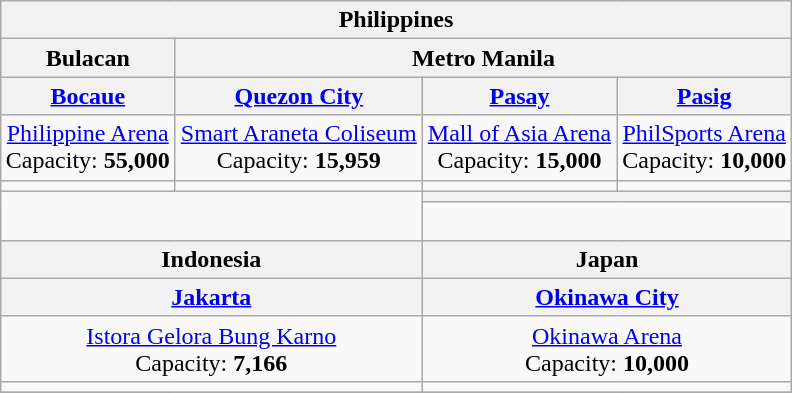<table class="wikitable" style="margin:1em auto; text-align:center">
<tr>
<th colspan=4>Philippines</th>
</tr>
<tr>
<th>Bulacan</th>
<th colspan=3>Metro Manila</th>
</tr>
<tr>
<th><a href='#'>Bocaue</a></th>
<th><a href='#'>Quezon City</a></th>
<th><a href='#'>Pasay</a></th>
<th><a href='#'>Pasig</a></th>
</tr>
<tr>
<td><a href='#'>Philippine Arena</a><br>Capacity: <strong>55,000</strong></td>
<td><a href='#'>Smart Araneta Coliseum</a><br>Capacity: <strong>15,959</strong><br></td>
<td><a href='#'>Mall of Asia Arena</a><br>Capacity: <strong>15,000</strong></td>
<td><a href='#'>PhilSports Arena</a><br>Capacity: <strong>10,000</strong></td>
</tr>
<tr>
<td></td>
<td></td>
<td></td>
<td></td>
</tr>
<tr>
<td colspan=2 rowspan=2 text-align="center"></td>
<th colspan=2></th>
</tr>
<tr>
<td colspan=2 text-align="center"><br></td>
</tr>
<tr>
<th colspan=2>Indonesia</th>
<th colspan=2>Japan</th>
</tr>
<tr>
<th colspan=2><a href='#'>Jakarta</a></th>
<th colspan=2><a href='#'>Okinawa City</a></th>
</tr>
<tr>
<td colspan=2><a href='#'>Istora Gelora Bung Karno</a><br>Capacity: <strong>7,166</strong><br></td>
<td colspan=2><a href='#'>Okinawa Arena</a><br>Capacity: <strong>10,000</strong><br></td>
</tr>
<tr>
<td colspan=2></td>
<td colspan=2></td>
</tr>
<tr>
</tr>
</table>
